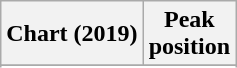<table class="wikitable sortable plainrowheaders" style="text-align:center">
<tr>
<th scope="col">Chart (2019)</th>
<th scope="col">Peak<br>position</th>
</tr>
<tr>
</tr>
<tr>
</tr>
</table>
